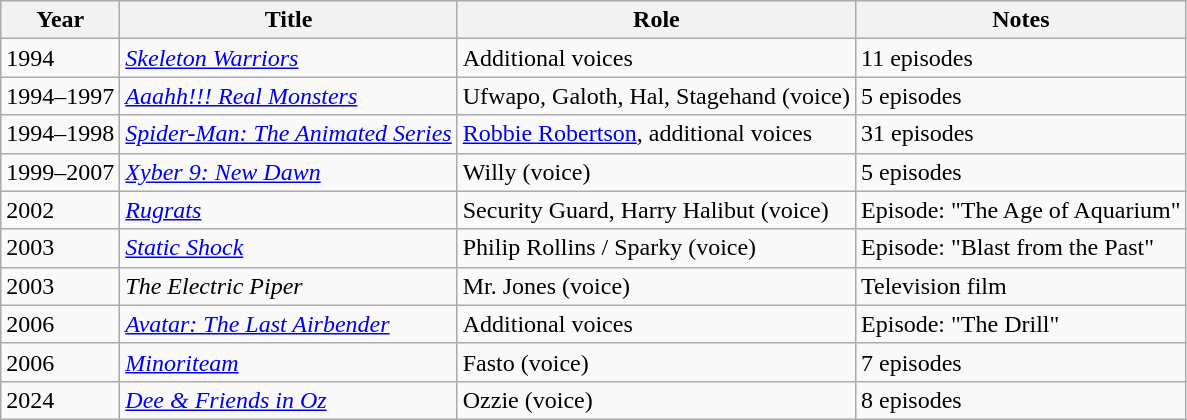<table class="wikitable sortable">
<tr>
<th>Year</th>
<th>Title</th>
<th>Role</th>
<th>Notes</th>
</tr>
<tr>
<td>1994</td>
<td><em><a href='#'>Skeleton Warriors</a></em></td>
<td>Additional voices</td>
<td>11 episodes</td>
</tr>
<tr>
<td>1994–1997</td>
<td><em><a href='#'>Aaahh!!! Real Monsters</a></em></td>
<td>Ufwapo, Galoth, Hal, Stagehand (voice)</td>
<td>5 episodes</td>
</tr>
<tr>
<td>1994–1998</td>
<td><em><a href='#'>Spider-Man: The Animated Series</a></em></td>
<td><a href='#'>Robbie Robertson</a>, additional voices</td>
<td>31 episodes</td>
</tr>
<tr>
<td>1999–2007</td>
<td><em><a href='#'>Xyber 9: New Dawn</a></em></td>
<td>Willy (voice)</td>
<td>5 episodes</td>
</tr>
<tr>
<td>2002</td>
<td><em><a href='#'>Rugrats</a></em></td>
<td>Security Guard, Harry Halibut (voice)</td>
<td>Episode: "The Age of Aquarium"</td>
</tr>
<tr>
<td>2003</td>
<td><em><a href='#'>Static Shock</a></em></td>
<td>Philip Rollins / Sparky (voice)</td>
<td>Episode: "Blast from the Past"</td>
</tr>
<tr>
<td>2003</td>
<td><em>The Electric Piper</em></td>
<td>Mr. Jones (voice)</td>
<td>Television film</td>
</tr>
<tr>
<td>2006</td>
<td><em><a href='#'>Avatar: The Last Airbender</a></em></td>
<td>Additional voices</td>
<td>Episode: "The Drill"</td>
</tr>
<tr>
<td>2006</td>
<td><em><a href='#'>Minoriteam</a></em></td>
<td>Fasto (voice)</td>
<td>7 episodes</td>
</tr>
<tr>
<td>2024</td>
<td><em><a href='#'>Dee & Friends in Oz</a></em></td>
<td>Ozzie (voice)</td>
<td>8 episodes</td>
</tr>
</table>
